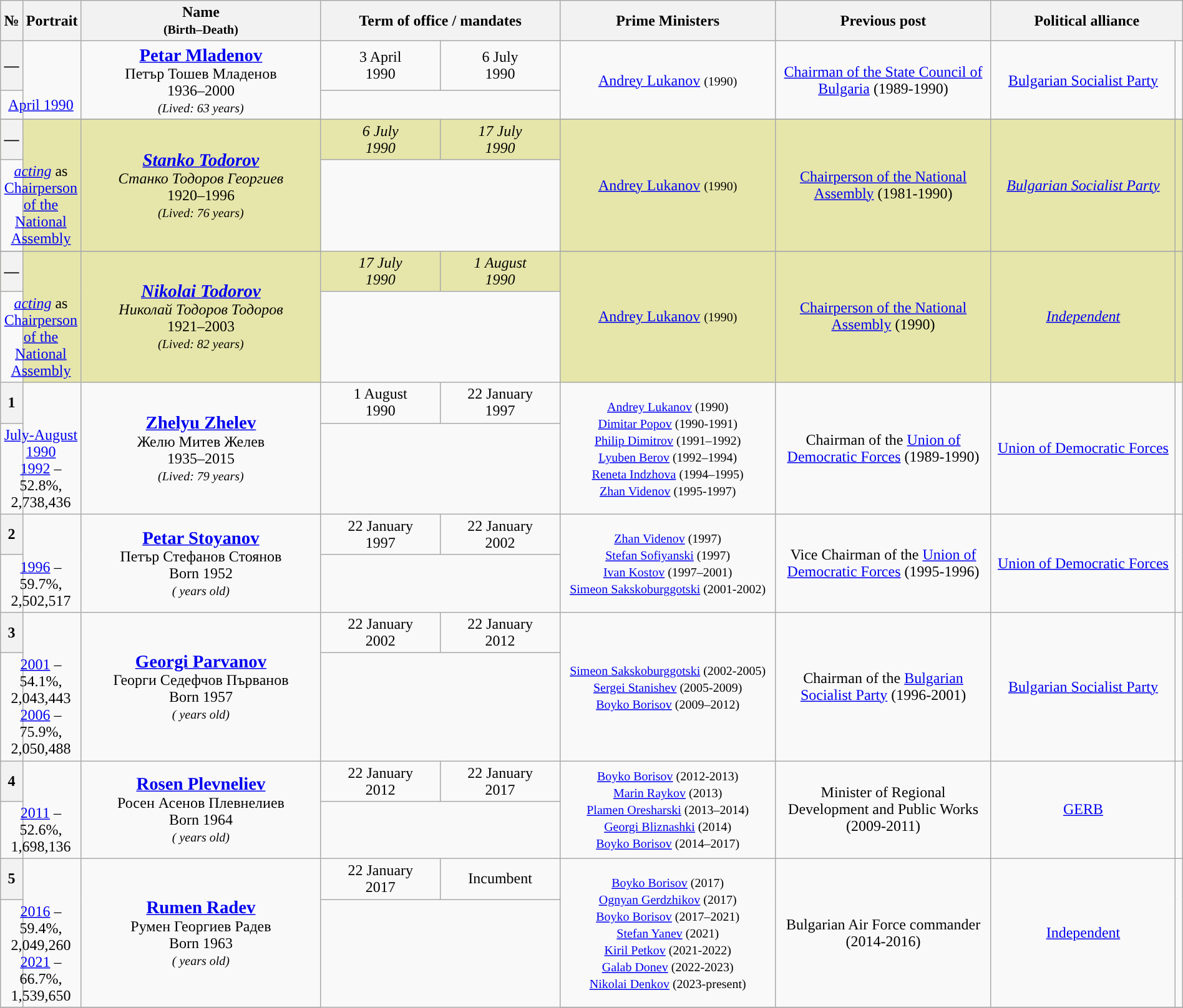<table class="wikitable" width=100%>
<tr>
<th width=1%>№</th>
<th colspan="1" width=1%>Portrait</th>
<th width=20%>Name<br><small>(Birth–Death)</small></th>
<th colspan="2" width=20%>Term of office / mandates</th>
<th width=18%>Prime Ministers</th>
<th width=18%>Previous post</th>
<th colspan=2 width=16%>Political alliance</th>
</tr>
<tr>
<th style="background:">—</th>
<td rowspan="2"></td>
<td rowspan="2" align="center"><strong><big><a href='#'>Petar Mladenov</a></big></strong><br><span>Петър Тошев Младенов</span><br>1936–2000<br><small><em>(Lived: 63 years)</em></small></td>
<td align="center">3 April<br>1990</td>
<td align="center">6 July<br>1990</td>
<td rowspan="2" align="center"><a href='#'>Andrey Lukanov</a> <small>(1990)</small></td>
<td rowspan="2" align="center"><a href='#'>Chairman of the State Council of Bulgaria</a> (1989-1990)</td>
<td rowspan="2" align="center"><a href='#'>Bulgarian Socialist Party</a></td>
<td rowspan="2" bgcolor=></td>
</tr>
<tr>
<td colspan="2" align="center"><a href='#'>April 1990</a></td>
</tr>
<tr>
</tr>
<tr style="background:#e6e6aa;">
<th style="background:">—</th>
<td rowspan="2"></td>
<td rowspan="2" align="center"><strong><big><em><a href='#'>Stanko Todorov</a></em></big></strong><br><span><em>Станко Тодоров Георгиев</em></span><br>1920–1996<br><small><em>(Lived: 76 years)</em></small></td>
<td align="center"><em>6 July<br>1990</em></td>
<td align="center"><em>17 July<br>1990</em></td>
<td rowspan="2" align="center"><a href='#'>Andrey Lukanov</a> <small>(1990)</small></td>
<td rowspan="2" align="center"><a href='#'>Chairperson of the National Assembly</a> (1981-1990)</td>
<td rowspan="2" align="center"><em><a href='#'>Bulgarian Socialist Party</a></em></td>
<td rowspan="2" bgcolor=></td>
</tr>
<tr>
<td colspan="2" align="center"><em><a href='#'>acting</a></em> as<br><a href='#'>Chairperson of the National Assembly</a></td>
</tr>
<tr>
</tr>
<tr style="background:#e6e6aa;">
<th style="background:">—</th>
<td rowspan="2"></td>
<td rowspan="2" align="center"><strong><big><em><a href='#'>Nikolai Todorov</a></em></big></strong><br><span><em>Николай Тодоров Тодоров</em></span><br>1921–2003<br><small><em>(Lived: 82 years)</em></small></td>
<td align="center"><em>17 July<br>1990</em></td>
<td align="center"><em>1 August<br>1990</em></td>
<td rowspan="2" align="center"><a href='#'>Andrey Lukanov</a> <small>(1990)</small></td>
<td rowspan="2" align="center"><a href='#'>Chairperson of the National Assembly</a> (1990)</td>
<td rowspan="2" align="center"><em><a href='#'>Independent</a></em></td>
<td rowspan="2" bgcolor=></td>
</tr>
<tr>
<td colspan="2" align="center"><em><a href='#'>acting</a></em> as<br><a href='#'>Chairperson of the National Assembly</a></td>
</tr>
<tr>
<th style="background:">1</th>
<td rowspan="2"></td>
<td rowspan="2" align="center"><strong><big><a href='#'>Zhelyu Zhelev</a></big></strong><br><span>Желю Митев Желев</span><br>1935–2015<br><small><em>(Lived: 79 years)</em></small></td>
<td align="center">1 August<br>1990</td>
<td align="center">22 January<br>1997</td>
<td rowspan="2" align="center"><small><a href='#'>Andrey Lukanov</a> (1990)<br><a href='#'>Dimitar Popov</a> (1990-1991)<br><a href='#'>Philip Dimitrov</a> (1991–1992)<br><a href='#'>Lyuben Berov</a> (1992–1994)<br><a href='#'>Reneta Indzhova</a> (1994–1995)<br><a href='#'>Zhan Videnov</a> (1995-1997)</small></td>
<td rowspan="2" align="center">Chairman of the <a href='#'>Union of Democratic Forces</a> (1989-1990)</td>
<td rowspan="2" align="center"><a href='#'>Union of Democratic Forces</a></td>
<td rowspan="2" bgcolor=></td>
</tr>
<tr>
<td colspan="2" align="center"><a href='#'>July-August 1990</a><br><a href='#'>1992</a> – 52.8%, 2,738,436</td>
</tr>
<tr>
<th style="background:">2</th>
<td rowspan="2"></td>
<td rowspan="2" align="center"><strong><big><a href='#'>Petar Stoyanov</a></big></strong><br><span>Петър Стефанов Стоянов<br>Born 1952<br><small><em>( years old)</em></small><br></span></td>
<td align="center">22 January<br>1997</td>
<td align="center">22 January<br>2002</td>
<td rowspan="2" align="center"><small><a href='#'>Zhan Videnov</a> (1997)<br><a href='#'>Stefan Sofiyanski</a> (1997)<br><a href='#'>Ivan Kostov</a> (1997–2001)<br><a href='#'>Simeon Sakskoburggotski</a> (2001-2002)</small></td>
<td rowspan="2" align="center">Vice Chairman of the <a href='#'>Union of Democratic Forces</a> (1995-1996)</td>
<td rowspan="2" align="center"><a href='#'>Union of Democratic Forces</a></td>
<td rowspan="2" bgcolor=></td>
</tr>
<tr>
<td colspan="2" align="center"><a href='#'>1996</a> – 59.7%, 2,502,517</td>
</tr>
<tr>
<th style="background:">3</th>
<td rowspan="2"></td>
<td rowspan="2" align="center"><strong><big><a href='#'>Georgi Parvanov</a></big></strong><br><span>Георги Седефчов Първанов<br>Born 1957<br><small><em>( years old)</em></small><br></span></td>
<td align="center">22 January<br>2002</td>
<td align="center">22 January<br>2012</td>
<td rowspan="2" align="center"><small><a href='#'>Simeon Sakskoburggotski</a> (2002-2005)<br><a href='#'>Sergei Stanishev</a> (2005-2009)<br><a href='#'>Boyko Borisov</a> (2009–2012)</small></td>
<td rowspan="2" align="center">Chairman of the <a href='#'>Bulgarian Socialist Party</a> (1996-2001)</td>
<td rowspan="2" align="center"><a href='#'>Bulgarian Socialist Party</a></td>
<td rowspan="2" bgcolor=></td>
</tr>
<tr>
<td colspan="2" rowspan="1" align="center"><a href='#'>2001</a> – 54.1%, 2,043,443<br><a href='#'>2006</a> – 75.9%, 2,050,488</td>
</tr>
<tr>
<th style="background:">4</th>
<td rowspan="2"></td>
<td rowspan="2" align="center"><strong><big><a href='#'>Rosen Plevneliev</a></big></strong><br><span>Росен Асенов Плевнелиев<br>Born 1964<br><small><em>( years old)</em></small><br></span></td>
<td align="center">22 January<br>2012</td>
<td align="center">22 January<br>2017</td>
<td rowspan="2" align="center"><small><a href='#'>Boyko Borisov</a> (2012-2013)<br><a href='#'>Marin Raykov</a> (2013)<br><a href='#'>Plamen Oresharski</a> (2013–2014)<br><a href='#'>Georgi Bliznashki</a> (2014)<br><a href='#'>Boyko Borisov</a> (2014–2017)</small></td>
<td rowspan="2" align="center">Minister of Regional Development and Public Works (2009-2011)</td>
<td rowspan="2" align="center"><a href='#'>GERB</a></td>
<td rowspan="2" bgcolor=></td>
</tr>
<tr>
<td colspan="2" rowspan="1" align="center"><a href='#'>2011</a> – 52.6%, 1,698,136</td>
</tr>
<tr>
<th style="background:">5</th>
<td rowspan="2"></td>
<td rowspan="2" align="center"><strong><big><a href='#'>Rumen Radev</a></big></strong><br><span>Румен Георгиев Радев<br>Born 1963<br><small><em>( years old)</em></small><br></span></td>
<td align="center">22 January<br>2017</td>
<td align="center">Incumbent</td>
<td rowspan="2" align="center"><small><a href='#'>Boyko Borisov</a> (2017)<br><a href='#'>Ognyan Gerdzhikov</a> (2017)<br><a href='#'>Boyko Borisov</a> (2017–2021)<br><a href='#'>Stefan Yanev</a> (2021)<br><a href='#'>Kiril Petkov</a> (2021-2022)<br><a href='#'>Galab Donev</a> (2022-2023)<br><a href='#'>Nikolai Denkov</a> (2023-present)</small></td>
<td rowspan="2" align="center">Bulgarian Air Force commander (2014-2016)</td>
<td rowspan="2" align="center"><a href='#'>Independent</a></td>
<td rowspan="2" bgcolor=></td>
</tr>
<tr>
<td colspan="2" rowspan="1" align="center"><a href='#'>2016</a> – 59.4%, 2,049,260<br><a href='#'>2021</a> – 66.7%, 1,539,650</td>
</tr>
<tr>
</tr>
</table>
